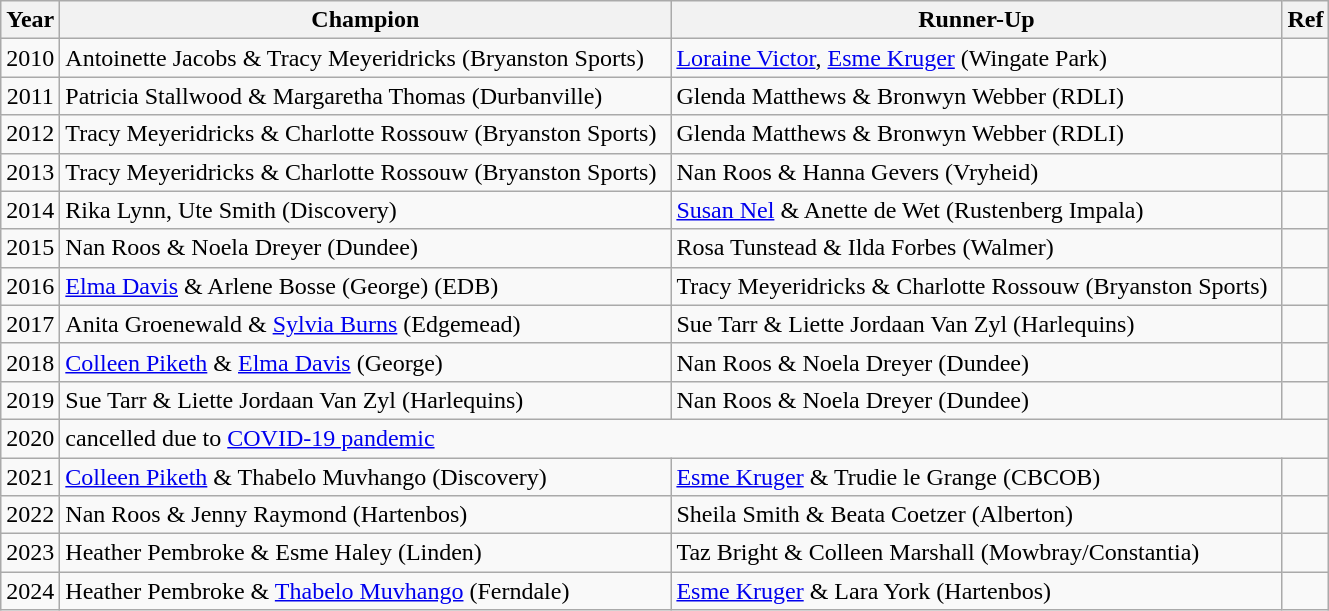<table class="sortable wikitable">
<tr>
<th width="30">Year</th>
<th width="400">Champion</th>
<th width="400">Runner-Up</th>
<th width="20">Ref</th>
</tr>
<tr>
<td align=center>2010</td>
<td>Antoinette Jacobs & Tracy Meyeridricks (Bryanston Sports)</td>
<td><a href='#'>Loraine Victor</a>, <a href='#'>Esme Kruger</a> (Wingate Park)</td>
<td></td>
</tr>
<tr>
<td align=center>2011</td>
<td>Patricia Stallwood & Margaretha Thomas (Durbanville)</td>
<td>Glenda Matthews & Bronwyn Webber (RDLI)</td>
<td></td>
</tr>
<tr>
<td align=center>2012</td>
<td>Tracy Meyeridricks & Charlotte Rossouw (Bryanston Sports)</td>
<td>Glenda Matthews & Bronwyn Webber (RDLI)</td>
<td></td>
</tr>
<tr>
<td align=center>2013</td>
<td>Tracy Meyeridricks & Charlotte Rossouw (Bryanston Sports)</td>
<td>Nan Roos & Hanna Gevers (Vryheid)</td>
<td></td>
</tr>
<tr>
<td align=center>2014</td>
<td>Rika Lynn, Ute Smith (Discovery)</td>
<td><a href='#'>Susan Nel</a> & Anette de Wet (Rustenberg Impala)</td>
<td></td>
</tr>
<tr>
<td align=center>2015</td>
<td>Nan Roos & Noela Dreyer (Dundee)</td>
<td>Rosa Tunstead & Ilda Forbes (Walmer)</td>
<td></td>
</tr>
<tr>
<td align=center>2016</td>
<td><a href='#'>Elma Davis</a> & Arlene Bosse (George) (EDB)</td>
<td>Tracy Meyeridricks & Charlotte Rossouw (Bryanston Sports)</td>
<td></td>
</tr>
<tr>
<td align=center>2017</td>
<td>Anita Groenewald & <a href='#'>Sylvia Burns</a> (Edgemead)</td>
<td>Sue Tarr & Liette Jordaan Van Zyl (Harlequins)</td>
<td></td>
</tr>
<tr>
<td align=center>2018</td>
<td><a href='#'>Colleen Piketh</a> & <a href='#'>Elma Davis</a> (George)</td>
<td>Nan Roos & Noela Dreyer (Dundee)</td>
<td></td>
</tr>
<tr>
<td align=center>2019</td>
<td>Sue Tarr & Liette Jordaan Van Zyl (Harlequins)</td>
<td>Nan Roos & Noela Dreyer (Dundee)</td>
<td></td>
</tr>
<tr>
<td align=center>2020</td>
<td colspan=3>cancelled due to  <a href='#'>COVID-19 pandemic</a></td>
</tr>
<tr>
<td align=center>2021</td>
<td><a href='#'>Colleen Piketh</a> & Thabelo Muvhango (Discovery)</td>
<td><a href='#'>Esme Kruger</a> & Trudie le Grange (CBCOB)</td>
<td></td>
</tr>
<tr>
<td align=center>2022</td>
<td>Nan Roos & Jenny Raymond (Hartenbos)</td>
<td>Sheila Smith & Beata Coetzer (Alberton)</td>
<td></td>
</tr>
<tr>
<td align=center>2023</td>
<td>Heather Pembroke & Esme Haley (Linden)</td>
<td>Taz Bright & Colleen Marshall (Mowbray/Constantia)</td>
<td></td>
</tr>
<tr>
<td align=center>2024</td>
<td>Heather Pembroke & <a href='#'>Thabelo Muvhango</a> (Ferndale)</td>
<td><a href='#'>Esme Kruger</a> & Lara York (Hartenbos)</td>
</tr>
</table>
